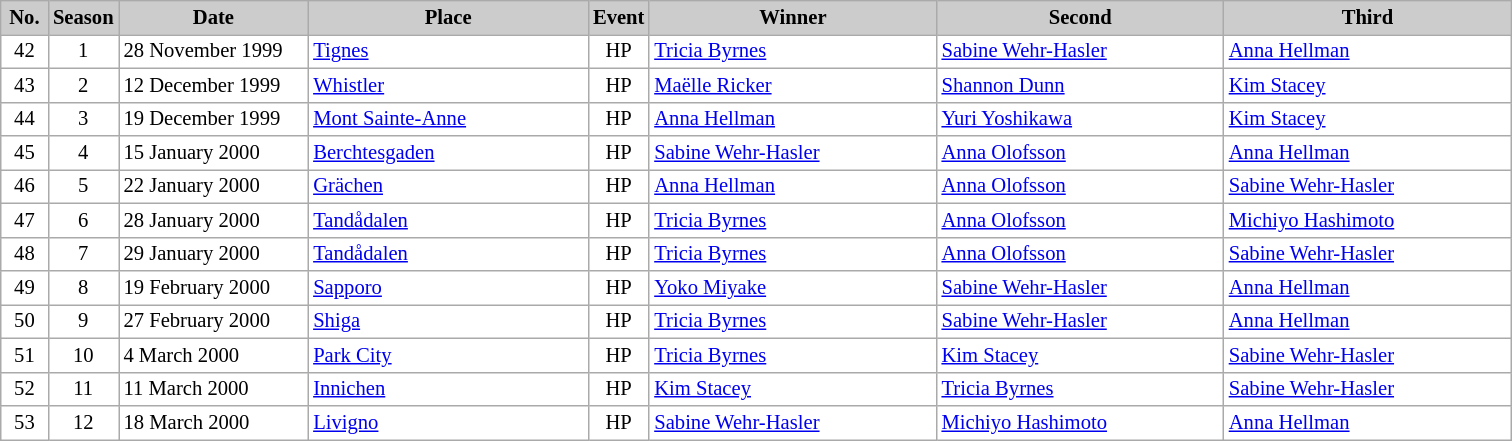<table class="wikitable plainrowheaders" style="background:#fff; font-size:86%; border:grey solid 1px; border-collapse:collapse;">
<tr style="background:#ccc; text-align:center;">
<th scope="col" style="background:#ccc; width:25px;">No.</th>
<th scope="col" style="background:#ccc; width:30px;">Season</th>
<th scope="col" style="background:#ccc; width:120px;">Date</th>
<th scope="col" style="background:#ccc; width:180px;">Place</th>
<th scope="col" style="background:#ccc; width:15px;">Event</th>
<th scope="col" style="background:#ccc; width:185px;">Winner</th>
<th scope="col" style="background:#ccc; width:185px;">Second</th>
<th scope="col" style="background:#ccc; width:185px;">Third</th>
</tr>
<tr>
<td align=center>42</td>
<td align=center>1</td>
<td>28 November 1999</td>
<td> <a href='#'>Tignes</a></td>
<td align=center>HP</td>
<td> <a href='#'>Tricia Byrnes</a></td>
<td> <a href='#'>Sabine Wehr-Hasler</a></td>
<td> <a href='#'>Anna Hellman</a></td>
</tr>
<tr>
<td align=center>43</td>
<td align=center>2</td>
<td>12 December 1999</td>
<td> <a href='#'>Whistler</a></td>
<td align=center>HP</td>
<td> <a href='#'>Maëlle Ricker</a></td>
<td> <a href='#'>Shannon Dunn</a></td>
<td> <a href='#'>Kim Stacey</a></td>
</tr>
<tr>
<td align=center>44</td>
<td align=center>3</td>
<td>19 December 1999</td>
<td> <a href='#'>Mont Sainte-Anne</a></td>
<td align=center>HP</td>
<td> <a href='#'>Anna Hellman</a></td>
<td> <a href='#'>Yuri Yoshikawa</a></td>
<td> <a href='#'>Kim Stacey</a></td>
</tr>
<tr>
<td align=center>45</td>
<td align=center>4</td>
<td>15 January 2000</td>
<td> <a href='#'>Berchtesgaden</a></td>
<td align=center>HP</td>
<td> <a href='#'>Sabine Wehr-Hasler</a></td>
<td> <a href='#'>Anna Olofsson</a></td>
<td> <a href='#'>Anna Hellman</a></td>
</tr>
<tr>
<td align=center>46</td>
<td align=center>5</td>
<td>22 January 2000</td>
<td> <a href='#'>Grächen</a></td>
<td align=center>HP</td>
<td> <a href='#'>Anna Hellman</a></td>
<td> <a href='#'>Anna Olofsson</a></td>
<td> <a href='#'>Sabine Wehr-Hasler</a></td>
</tr>
<tr>
<td align=center>47</td>
<td align=center>6</td>
<td>28 January 2000</td>
<td> <a href='#'>Tandådalen</a></td>
<td align=center>HP</td>
<td> <a href='#'>Tricia Byrnes</a></td>
<td> <a href='#'>Anna Olofsson</a></td>
<td> <a href='#'>Michiyo Hashimoto</a></td>
</tr>
<tr>
<td align=center>48</td>
<td align=center>7</td>
<td>29 January 2000</td>
<td> <a href='#'>Tandådalen</a></td>
<td align=center>HP</td>
<td> <a href='#'>Tricia Byrnes</a></td>
<td> <a href='#'>Anna Olofsson</a></td>
<td> <a href='#'>Sabine Wehr-Hasler</a></td>
</tr>
<tr>
<td align=center>49</td>
<td align=center>8</td>
<td>19 February 2000</td>
<td> <a href='#'>Sapporo</a></td>
<td align=center>HP</td>
<td> <a href='#'>Yoko Miyake</a></td>
<td> <a href='#'>Sabine Wehr-Hasler</a></td>
<td> <a href='#'>Anna Hellman</a></td>
</tr>
<tr>
<td align=center>50</td>
<td align=center>9</td>
<td>27 February 2000</td>
<td> <a href='#'>Shiga</a></td>
<td align=center>HP</td>
<td> <a href='#'>Tricia Byrnes</a></td>
<td> <a href='#'>Sabine Wehr-Hasler</a></td>
<td> <a href='#'>Anna Hellman</a></td>
</tr>
<tr>
<td align=center>51</td>
<td align=center>10</td>
<td>4 March 2000</td>
<td> <a href='#'>Park City</a></td>
<td align=center>HP</td>
<td> <a href='#'>Tricia Byrnes</a></td>
<td> <a href='#'>Kim Stacey</a></td>
<td> <a href='#'>Sabine Wehr-Hasler</a></td>
</tr>
<tr>
<td align=center>52</td>
<td align=center>11</td>
<td>11 March 2000</td>
<td> <a href='#'>Innichen</a></td>
<td align=center>HP</td>
<td> <a href='#'>Kim Stacey</a></td>
<td> <a href='#'>Tricia Byrnes</a></td>
<td> <a href='#'>Sabine Wehr-Hasler</a></td>
</tr>
<tr>
<td align=center>53</td>
<td align=center>12</td>
<td>18 March 2000</td>
<td> <a href='#'>Livigno</a></td>
<td align=center>HP</td>
<td> <a href='#'>Sabine Wehr-Hasler</a></td>
<td> <a href='#'>Michiyo Hashimoto</a></td>
<td> <a href='#'>Anna Hellman</a></td>
</tr>
</table>
